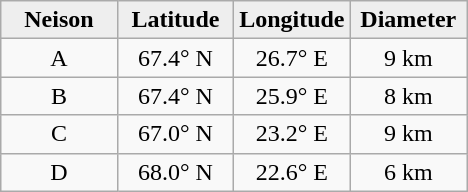<table class="wikitable">
<tr>
<th width="25%" style="background:#eeeeee;">Neison</th>
<th width="25%" style="background:#eeeeee;">Latitude</th>
<th width="25%" style="background:#eeeeee;">Longitude</th>
<th width="25%" style="background:#eeeeee;">Diameter</th>
</tr>
<tr>
<td align="center">A</td>
<td align="center">67.4° N</td>
<td align="center">26.7° E</td>
<td align="center">9 km</td>
</tr>
<tr>
<td align="center">B</td>
<td align="center">67.4° N</td>
<td align="center">25.9° E</td>
<td align="center">8 km</td>
</tr>
<tr>
<td align="center">C</td>
<td align="center">67.0° N</td>
<td align="center">23.2° E</td>
<td align="center">9 km</td>
</tr>
<tr>
<td align="center">D</td>
<td align="center">68.0° N</td>
<td align="center">22.6° E</td>
<td align="center">6 km</td>
</tr>
</table>
